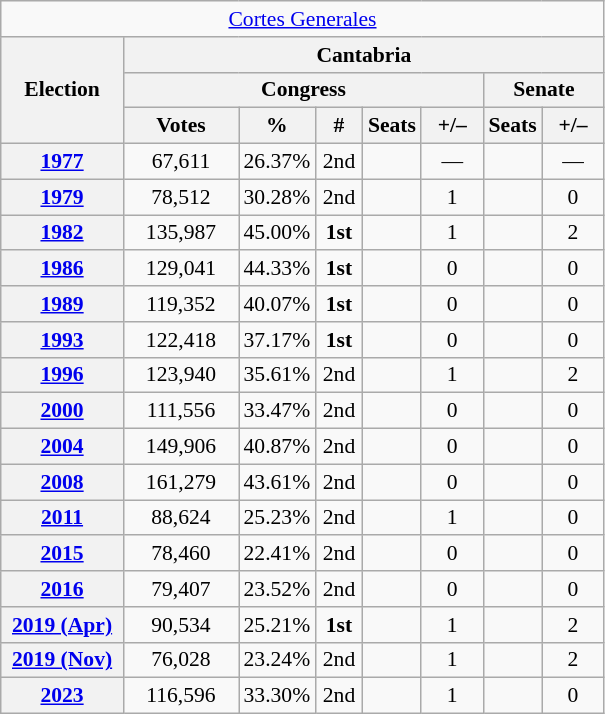<table class="wikitable" style="font-size:90%; text-align:center;">
<tr>
<td colspan="8" align="center"><a href='#'>Cortes Generales</a></td>
</tr>
<tr>
<th rowspan="3" width="75">Election</th>
<th colspan="7">Cantabria</th>
</tr>
<tr>
<th colspan="5">Congress</th>
<th colspan="2">Senate</th>
</tr>
<tr>
<th width="70">Votes</th>
<th width="35">%</th>
<th width="25">#</th>
<th>Seats</th>
<th width="35">+/–</th>
<th>Seats</th>
<th width="35">+/–</th>
</tr>
<tr>
<th><a href='#'>1977</a></th>
<td>67,611</td>
<td>26.37%</td>
<td>2nd</td>
<td></td>
<td>—</td>
<td></td>
<td>—</td>
</tr>
<tr>
<th><a href='#'>1979</a></th>
<td>78,512</td>
<td>30.28%</td>
<td>2nd</td>
<td></td>
<td>1</td>
<td></td>
<td>0</td>
</tr>
<tr>
<th><a href='#'>1982</a></th>
<td>135,987</td>
<td>45.00%</td>
<td><strong>1st</strong></td>
<td></td>
<td>1</td>
<td></td>
<td>2</td>
</tr>
<tr>
<th><a href='#'>1986</a></th>
<td>129,041</td>
<td>44.33%</td>
<td><strong>1st</strong></td>
<td></td>
<td>0</td>
<td></td>
<td>0</td>
</tr>
<tr>
<th><a href='#'>1989</a></th>
<td>119,352</td>
<td>40.07%</td>
<td><strong>1st</strong></td>
<td></td>
<td>0</td>
<td></td>
<td>0</td>
</tr>
<tr>
<th><a href='#'>1993</a></th>
<td>122,418</td>
<td>37.17%</td>
<td><strong>1st</strong></td>
<td></td>
<td>0</td>
<td></td>
<td>0</td>
</tr>
<tr>
<th><a href='#'>1996</a></th>
<td>123,940</td>
<td>35.61%</td>
<td>2nd</td>
<td></td>
<td>1</td>
<td></td>
<td>2</td>
</tr>
<tr>
<th><a href='#'>2000</a></th>
<td>111,556</td>
<td>33.47%</td>
<td>2nd</td>
<td></td>
<td>0</td>
<td></td>
<td>0</td>
</tr>
<tr>
<th><a href='#'>2004</a></th>
<td>149,906</td>
<td>40.87%</td>
<td>2nd</td>
<td></td>
<td>0</td>
<td></td>
<td>0</td>
</tr>
<tr>
<th><a href='#'>2008</a></th>
<td>161,279</td>
<td>43.61%</td>
<td>2nd</td>
<td></td>
<td>0</td>
<td></td>
<td>0</td>
</tr>
<tr>
<th><a href='#'>2011</a></th>
<td>88,624</td>
<td>25.23%</td>
<td>2nd</td>
<td></td>
<td>1</td>
<td></td>
<td>0</td>
</tr>
<tr>
<th><a href='#'>2015</a></th>
<td>78,460</td>
<td>22.41%</td>
<td>2nd</td>
<td></td>
<td>0</td>
<td></td>
<td>0</td>
</tr>
<tr>
<th><a href='#'>2016</a></th>
<td>79,407</td>
<td>23.52%</td>
<td>2nd</td>
<td></td>
<td>0</td>
<td></td>
<td>0</td>
</tr>
<tr>
<th><a href='#'>2019 (Apr)</a></th>
<td>90,534</td>
<td>25.21%</td>
<td><strong>1st</strong></td>
<td></td>
<td>1</td>
<td></td>
<td>2</td>
</tr>
<tr>
<th><a href='#'>2019 (Nov)</a></th>
<td>76,028</td>
<td>23.24%</td>
<td>2nd</td>
<td></td>
<td>1</td>
<td></td>
<td>2</td>
</tr>
<tr>
<th><a href='#'>2023</a></th>
<td>116,596</td>
<td>33.30%</td>
<td>2nd</td>
<td></td>
<td>1</td>
<td></td>
<td>0</td>
</tr>
</table>
